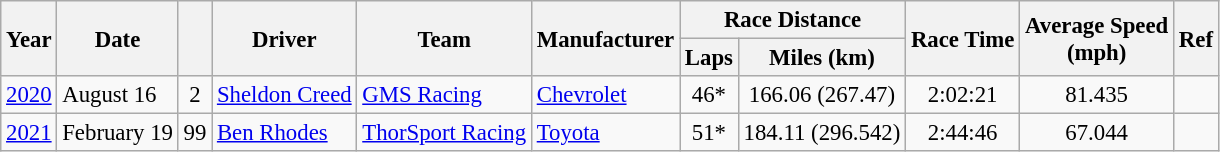<table class="wikitable" style="font-size: 95%;">
<tr>
<th rowspan=2>Year</th>
<th rowspan=2>Date</th>
<th rowspan=2></th>
<th rowspan=2>Driver</th>
<th rowspan=2>Team</th>
<th rowspan=2>Manufacturer</th>
<th colspan=2>Race Distance</th>
<th rowspan=2>Race Time</th>
<th rowspan=2>Average Speed<br>(mph)</th>
<th rowspan=2>Ref</th>
</tr>
<tr>
<th>Laps</th>
<th>Miles (km)</th>
</tr>
<tr>
<td><a href='#'>2020</a></td>
<td>August 16</td>
<td align="center">2</td>
<td><a href='#'>Sheldon Creed</a></td>
<td><a href='#'>GMS Racing</a></td>
<td><a href='#'>Chevrolet</a></td>
<td align=center>46*</td>
<td align=center>166.06 (267.47)</td>
<td align=center>2:02:21</td>
<td align=center>81.435</td>
<td align=center></td>
</tr>
<tr>
<td><a href='#'>2021</a></td>
<td>February 19</td>
<td align="center">99</td>
<td><a href='#'>Ben Rhodes</a></td>
<td><a href='#'>ThorSport Racing</a></td>
<td><a href='#'>Toyota</a></td>
<td align=center>51*</td>
<td align=center>184.11 (296.542)</td>
<td align=center>2:44:46</td>
<td align=center>67.044</td>
<td align=center></td>
</tr>
</table>
